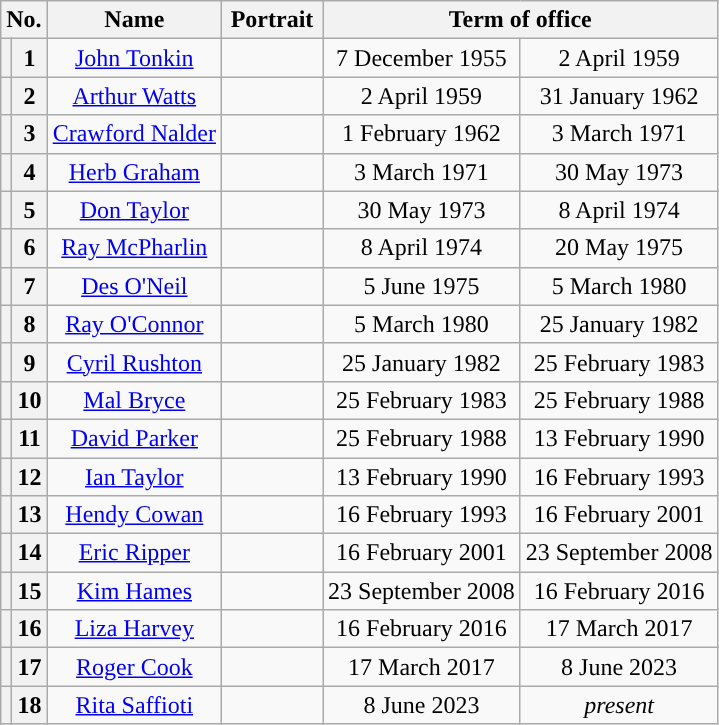<table class="wikitable" style="text-align:center">
<tr>
<th colspan=2>No.</th>
<th>Name</th>
<th width=60>Portrait</th>
<th colspan=2>Term of office</th>
</tr>
<tr>
<th style="background:"></th>
<th>1</th>
<td><a href='#'>John Tonkin</a></td>
<td></td>
<td>7 December 1955</td>
<td>2 April 1959</td>
</tr>
<tr>
<th style="background:"></th>
<th>2</th>
<td><a href='#'>Arthur Watts</a></td>
<td></td>
<td>2 April 1959</td>
<td>31 January 1962</td>
</tr>
<tr>
<th style="background:"></th>
<th>3</th>
<td><a href='#'>Crawford Nalder</a></td>
<td></td>
<td>1 February 1962</td>
<td>3 March 1971</td>
</tr>
<tr>
<th style="background:"></th>
<th>4</th>
<td><a href='#'>Herb Graham</a></td>
<td></td>
<td>3 March 1971</td>
<td>30 May 1973</td>
</tr>
<tr>
<th style="background:"></th>
<th>5</th>
<td><a href='#'>Don Taylor</a></td>
<td></td>
<td>30 May 1973</td>
<td>8 April 1974</td>
</tr>
<tr>
<th style="background:"></th>
<th>6</th>
<td><a href='#'>Ray McPharlin</a></td>
<td></td>
<td>8 April 1974</td>
<td>20 May 1975</td>
</tr>
<tr>
<th style="background:"></th>
<th>7</th>
<td><a href='#'>Des O'Neil</a></td>
<td></td>
<td>5 June 1975</td>
<td>5 March 1980</td>
</tr>
<tr>
<th style="background:"></th>
<th>8</th>
<td><a href='#'>Ray O'Connor</a></td>
<td></td>
<td>5 March 1980</td>
<td>25 January 1982</td>
</tr>
<tr>
<th style="background:"></th>
<th>9</th>
<td><a href='#'>Cyril Rushton</a></td>
<td></td>
<td>25 January 1982</td>
<td>25 February 1983</td>
</tr>
<tr>
<th style="background:"></th>
<th>10</th>
<td><a href='#'>Mal Bryce</a></td>
<td></td>
<td>25 February 1983</td>
<td>25 February 1988</td>
</tr>
<tr>
<th style="background:"></th>
<th>11</th>
<td><a href='#'>David Parker</a></td>
<td></td>
<td>25 February 1988</td>
<td>13 February 1990</td>
</tr>
<tr>
<th style="background:"></th>
<th>12</th>
<td><a href='#'>Ian Taylor</a></td>
<td></td>
<td>13 February 1990</td>
<td>16 February 1993</td>
</tr>
<tr>
<th style="background:"></th>
<th>13</th>
<td><a href='#'>Hendy Cowan</a></td>
<td></td>
<td>16 February 1993</td>
<td>16 February 2001</td>
</tr>
<tr>
<th style="background:"></th>
<th>14</th>
<td><a href='#'>Eric Ripper</a></td>
<td></td>
<td>16 February 2001</td>
<td>23 September 2008</td>
</tr>
<tr>
<th style="background:"></th>
<th>15</th>
<td><a href='#'>Kim Hames</a></td>
<td></td>
<td>23 September 2008</td>
<td>16 February 2016</td>
</tr>
<tr>
<th style="background:"></th>
<th>16</th>
<td><a href='#'>Liza Harvey</a></td>
<td></td>
<td>16 February 2016</td>
<td>17 March 2017</td>
</tr>
<tr>
<th style="background:"></th>
<th>17</th>
<td><a href='#'>Roger Cook</a></td>
<td></td>
<td>17 March 2017</td>
<td>8 June 2023</td>
</tr>
<tr>
<th style="background:"></th>
<th>18</th>
<td><a href='#'>Rita Saffioti</a></td>
<td></td>
<td>8 June 2023</td>
<td><em>present</em></td>
</tr>
</table>
